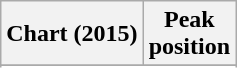<table class="wikitable sortable plainrowheaders" style="text-align:center">
<tr>
<th scope="col">Chart (2015)</th>
<th scope="col">Peak<br>position</th>
</tr>
<tr>
</tr>
<tr>
</tr>
<tr>
</tr>
<tr>
</tr>
<tr>
</tr>
<tr>
</tr>
<tr>
</tr>
<tr>
</tr>
<tr>
</tr>
<tr>
</tr>
<tr>
</tr>
</table>
